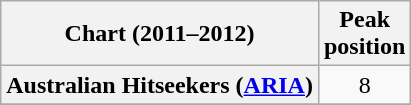<table class="wikitable sortable plainrowheaders" style="text-align:center">
<tr>
<th scope="col">Chart (2011–2012)</th>
<th scope="col">Peak<br>position</th>
</tr>
<tr>
<th scope="row">Australian Hitseekers (<a href='#'>ARIA</a>)</th>
<td>8</td>
</tr>
<tr>
</tr>
<tr>
</tr>
<tr>
</tr>
<tr>
</tr>
<tr>
</tr>
<tr>
</tr>
<tr>
</tr>
<tr>
</tr>
<tr>
</tr>
<tr>
</tr>
<tr>
</tr>
<tr>
</tr>
</table>
